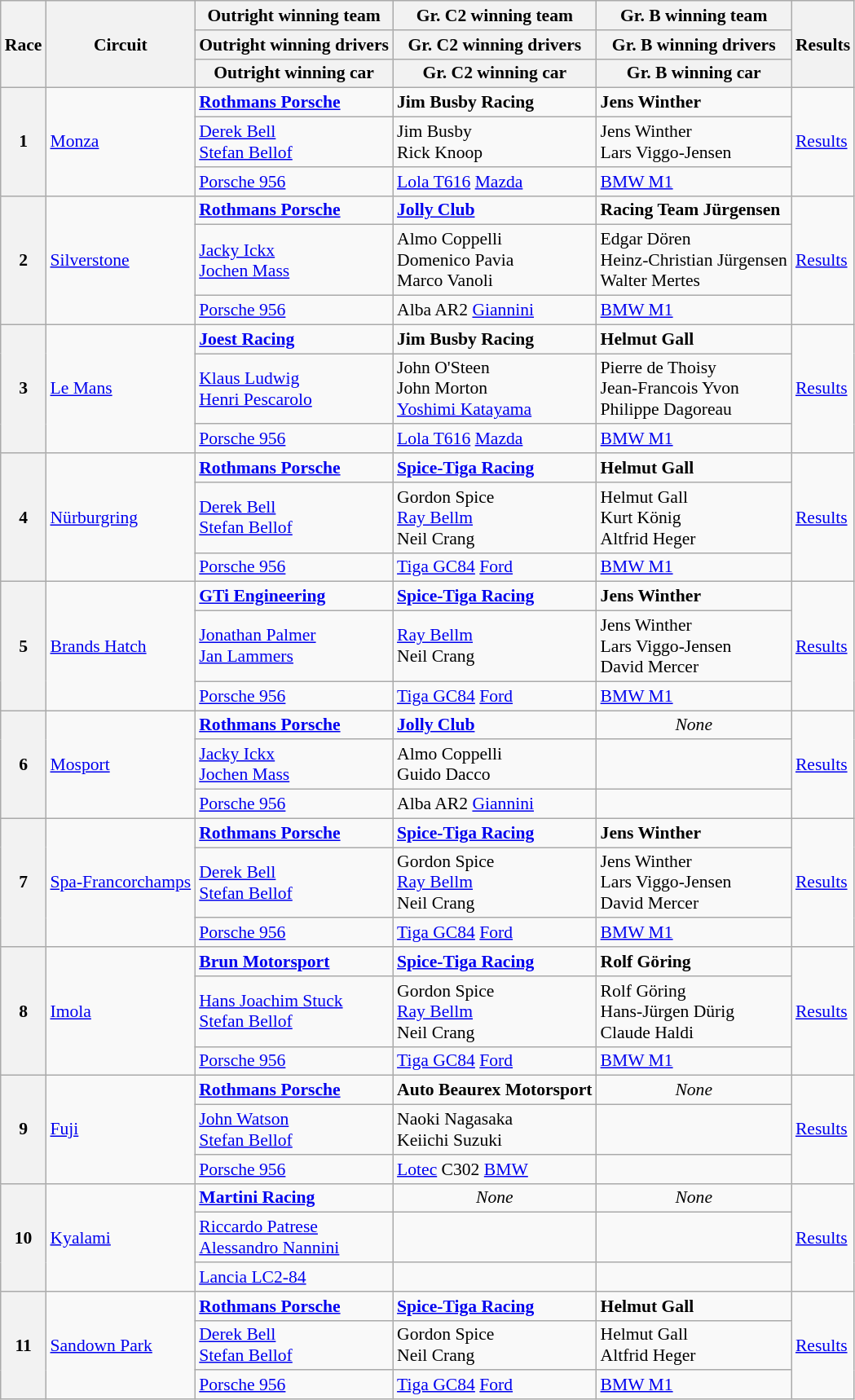<table class="wikitable" style="font-size: 90%;">
<tr>
<th rowspan=3>Race</th>
<th rowspan=3>Circuit</th>
<th>Outright winning team</th>
<th>Gr. C2 winning team</th>
<th>Gr. B winning team</th>
<th rowspan=3>Results</th>
</tr>
<tr>
<th>Outright winning drivers</th>
<th>Gr. C2 winning drivers</th>
<th>Gr. B winning drivers</th>
</tr>
<tr>
<th>Outright winning car</th>
<th>Gr. C2 winning car</th>
<th>Gr. B winning car</th>
</tr>
<tr>
<th rowspan=3>1</th>
<td rowspan=3><a href='#'>Monza</a></td>
<td><strong> <a href='#'>Rothmans Porsche</a></strong></td>
<td><strong> Jim Busby Racing</strong></td>
<td><strong> Jens Winther</strong></td>
<td rowspan=3><a href='#'>Results</a></td>
</tr>
<tr>
<td> <a href='#'>Derek Bell</a><br> <a href='#'>Stefan Bellof</a></td>
<td> Jim Busby<br> Rick Knoop</td>
<td> Jens Winther<br> Lars Viggo-Jensen</td>
</tr>
<tr>
<td><a href='#'>Porsche 956</a></td>
<td><a href='#'>Lola T616</a> <a href='#'>Mazda</a></td>
<td><a href='#'>BMW M1</a></td>
</tr>
<tr>
<th rowspan=3>2</th>
<td rowspan=3><a href='#'>Silverstone</a></td>
<td><strong> <a href='#'>Rothmans Porsche</a></strong></td>
<td><strong> <a href='#'>Jolly Club</a></strong></td>
<td><strong> Racing Team Jürgensen</strong></td>
<td rowspan=3><a href='#'>Results</a></td>
</tr>
<tr>
<td> <a href='#'>Jacky Ickx</a><br> <a href='#'>Jochen Mass</a></td>
<td> Almo Coppelli<br> Domenico Pavia<br> Marco Vanoli</td>
<td> Edgar Dören<br> Heinz-Christian Jürgensen<br> Walter Mertes</td>
</tr>
<tr>
<td><a href='#'>Porsche 956</a></td>
<td>Alba AR2 <a href='#'>Giannini</a></td>
<td><a href='#'>BMW M1</a></td>
</tr>
<tr>
<th rowspan=3>3</th>
<td rowspan=3><a href='#'>Le Mans</a></td>
<td><strong> <a href='#'>Joest Racing</a></strong></td>
<td><strong> Jim Busby Racing</strong></td>
<td><strong> Helmut Gall</strong></td>
<td rowspan=3><a href='#'>Results</a></td>
</tr>
<tr>
<td> <a href='#'>Klaus Ludwig</a><br> <a href='#'>Henri Pescarolo</a></td>
<td> John O'Steen<br> John Morton<br> <a href='#'>Yoshimi Katayama</a></td>
<td> Pierre de Thoisy<br> Jean-Francois Yvon<br> Philippe Dagoreau</td>
</tr>
<tr>
<td><a href='#'>Porsche 956</a></td>
<td><a href='#'>Lola T616</a> <a href='#'>Mazda</a></td>
<td><a href='#'>BMW M1</a></td>
</tr>
<tr>
<th rowspan=3>4</th>
<td rowspan=3><a href='#'>Nürburgring</a></td>
<td><strong> <a href='#'>Rothmans Porsche</a></strong></td>
<td><strong> <a href='#'>Spice-Tiga Racing</a></strong></td>
<td><strong> Helmut Gall</strong></td>
<td rowspan=3><a href='#'>Results</a></td>
</tr>
<tr>
<td> <a href='#'>Derek Bell</a><br> <a href='#'>Stefan Bellof</a></td>
<td> Gordon Spice<br> <a href='#'>Ray Bellm</a><br> Neil Crang</td>
<td> Helmut Gall<br> Kurt König<br> Altfrid Heger</td>
</tr>
<tr>
<td><a href='#'>Porsche 956</a></td>
<td><a href='#'>Tiga GC84</a> <a href='#'>Ford</a></td>
<td><a href='#'>BMW M1</a></td>
</tr>
<tr>
<th rowspan=3>5</th>
<td rowspan=3><a href='#'>Brands Hatch</a></td>
<td><strong> <a href='#'>GTi Engineering</a></strong></td>
<td><strong> <a href='#'>Spice-Tiga Racing</a></strong></td>
<td><strong> Jens Winther</strong></td>
<td rowspan=3><a href='#'>Results</a></td>
</tr>
<tr>
<td> <a href='#'>Jonathan Palmer</a><br> <a href='#'>Jan Lammers</a></td>
<td> <a href='#'>Ray Bellm</a><br> Neil Crang</td>
<td> Jens Winther<br> Lars Viggo-Jensen<br> David Mercer</td>
</tr>
<tr>
<td><a href='#'>Porsche 956</a></td>
<td><a href='#'>Tiga GC84</a> <a href='#'>Ford</a></td>
<td><a href='#'>BMW M1</a></td>
</tr>
<tr>
<th rowspan=3>6</th>
<td rowspan=3><a href='#'>Mosport</a></td>
<td><strong> <a href='#'>Rothmans Porsche</a></strong></td>
<td><strong> <a href='#'>Jolly Club</a></strong></td>
<td align=center><em>None</em></td>
<td rowspan=3><a href='#'>Results</a></td>
</tr>
<tr>
<td> <a href='#'>Jacky Ickx</a><br> <a href='#'>Jochen Mass</a></td>
<td> Almo Coppelli<br> Guido Dacco</td>
<td></td>
</tr>
<tr>
<td><a href='#'>Porsche 956</a></td>
<td>Alba AR2 <a href='#'>Giannini</a></td>
<td></td>
</tr>
<tr>
<th rowspan=3>7</th>
<td rowspan=3><a href='#'>Spa-Francorchamps</a></td>
<td><strong> <a href='#'>Rothmans Porsche</a></strong></td>
<td><strong> <a href='#'>Spice-Tiga Racing</a></strong></td>
<td><strong> Jens Winther</strong></td>
<td rowspan=3><a href='#'>Results</a></td>
</tr>
<tr>
<td> <a href='#'>Derek Bell</a><br> <a href='#'>Stefan Bellof</a></td>
<td> Gordon Spice<br> <a href='#'>Ray Bellm</a><br> Neil Crang</td>
<td> Jens Winther<br> Lars Viggo-Jensen<br> David Mercer</td>
</tr>
<tr>
<td><a href='#'>Porsche 956</a></td>
<td><a href='#'>Tiga GC84</a> <a href='#'>Ford</a></td>
<td><a href='#'>BMW M1</a></td>
</tr>
<tr>
<th rowspan=3>8</th>
<td rowspan=3><a href='#'>Imola</a></td>
<td><strong> <a href='#'>Brun Motorsport</a></strong></td>
<td><strong> <a href='#'>Spice-Tiga Racing</a></strong></td>
<td><strong> Rolf Göring</strong></td>
<td rowspan=3><a href='#'>Results</a></td>
</tr>
<tr>
<td> <a href='#'>Hans Joachim Stuck</a><br> <a href='#'>Stefan Bellof</a></td>
<td> Gordon Spice<br> <a href='#'>Ray Bellm</a><br> Neil Crang</td>
<td> Rolf Göring<br> Hans-Jürgen Dürig<br> Claude Haldi</td>
</tr>
<tr>
<td><a href='#'>Porsche 956</a></td>
<td><a href='#'>Tiga GC84</a> <a href='#'>Ford</a></td>
<td><a href='#'>BMW M1</a></td>
</tr>
<tr>
<th rowspan=3>9</th>
<td rowspan=3><a href='#'>Fuji</a></td>
<td><strong> <a href='#'>Rothmans Porsche</a></strong></td>
<td><strong> Auto Beaurex Motorsport</strong></td>
<td align=center><em>None</em></td>
<td rowspan=3><a href='#'>Results</a></td>
</tr>
<tr>
<td> <a href='#'>John Watson</a><br> <a href='#'>Stefan Bellof</a></td>
<td> Naoki Nagasaka<br> Keiichi Suzuki</td>
<td></td>
</tr>
<tr>
<td><a href='#'>Porsche 956</a></td>
<td><a href='#'>Lotec</a> C302 <a href='#'>BMW</a></td>
<td></td>
</tr>
<tr>
<th rowspan=3>10</th>
<td rowspan=3><a href='#'>Kyalami</a></td>
<td><strong> <a href='#'>Martini Racing</a></strong></td>
<td align=center><em>None</em></td>
<td align=center><em>None</em></td>
<td rowspan=3><a href='#'>Results</a></td>
</tr>
<tr>
<td> <a href='#'>Riccardo Patrese</a><br> <a href='#'>Alessandro Nannini</a></td>
<td></td>
<td></td>
</tr>
<tr>
<td><a href='#'>Lancia LC2-84</a></td>
<td></td>
<td></td>
</tr>
<tr>
<th rowspan=3>11</th>
<td rowspan=3><a href='#'>Sandown Park</a></td>
<td><strong> <a href='#'>Rothmans Porsche</a></strong></td>
<td><strong> <a href='#'>Spice-Tiga Racing</a></strong></td>
<td><strong> Helmut Gall</strong></td>
<td rowspan=3><a href='#'>Results</a></td>
</tr>
<tr>
<td> <a href='#'>Derek Bell</a><br> <a href='#'>Stefan Bellof</a></td>
<td> Gordon Spice<br> Neil Crang</td>
<td> Helmut Gall<br> Altfrid Heger</td>
</tr>
<tr>
<td><a href='#'>Porsche 956</a></td>
<td><a href='#'>Tiga GC84</a> <a href='#'>Ford</a></td>
<td><a href='#'>BMW M1</a></td>
</tr>
</table>
